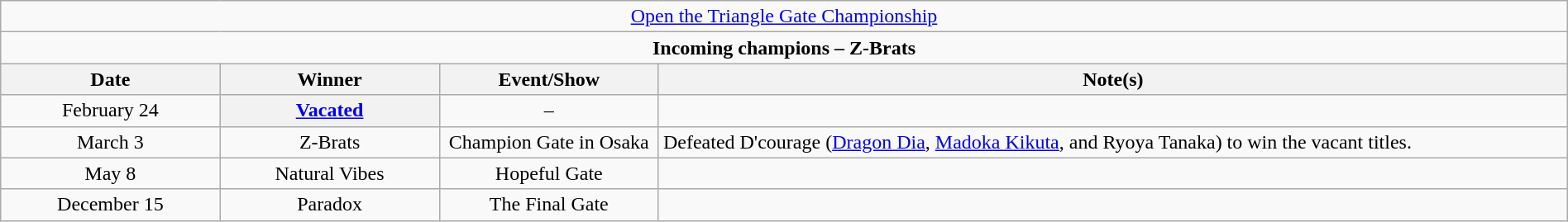<table class="wikitable" style="text-align:center; width:100%;">
<tr>
<td colspan="4" style="text-align: center;"><a href='#'>Open the Triangle Gate Championship</a></td>
</tr>
<tr>
<td colspan="4" style="text-align: center;"><strong>Incoming champions – Z-Brats </strong></td>
</tr>
<tr>
<th width=14%>Date</th>
<th width=14%>Winner</th>
<th width=14%>Event/Show</th>
<th width=58%>Note(s)</th>
</tr>
<tr>
<td>February 24</td>
<th><a href='#'>Vacated</a></th>
<td>–</td>
<td align=left></td>
</tr>
<tr>
<td>March 3</td>
<td>Z-Brats<br></td>
<td>Champion Gate in Osaka</td>
<td align=left>Defeated D'courage (<a href='#'>Dragon Dia</a>, <a href='#'>Madoka Kikuta</a>, and Ryoya Tanaka) to win the vacant titles.</td>
</tr>
<tr>
<td>May 8</td>
<td>Natural Vibes<br></td>
<td>Hopeful Gate<br></td>
<td></td>
</tr>
<tr>
<td>December 15</td>
<td>Paradox<br></td>
<td>The Final Gate</td>
<td></td>
</tr>
</table>
